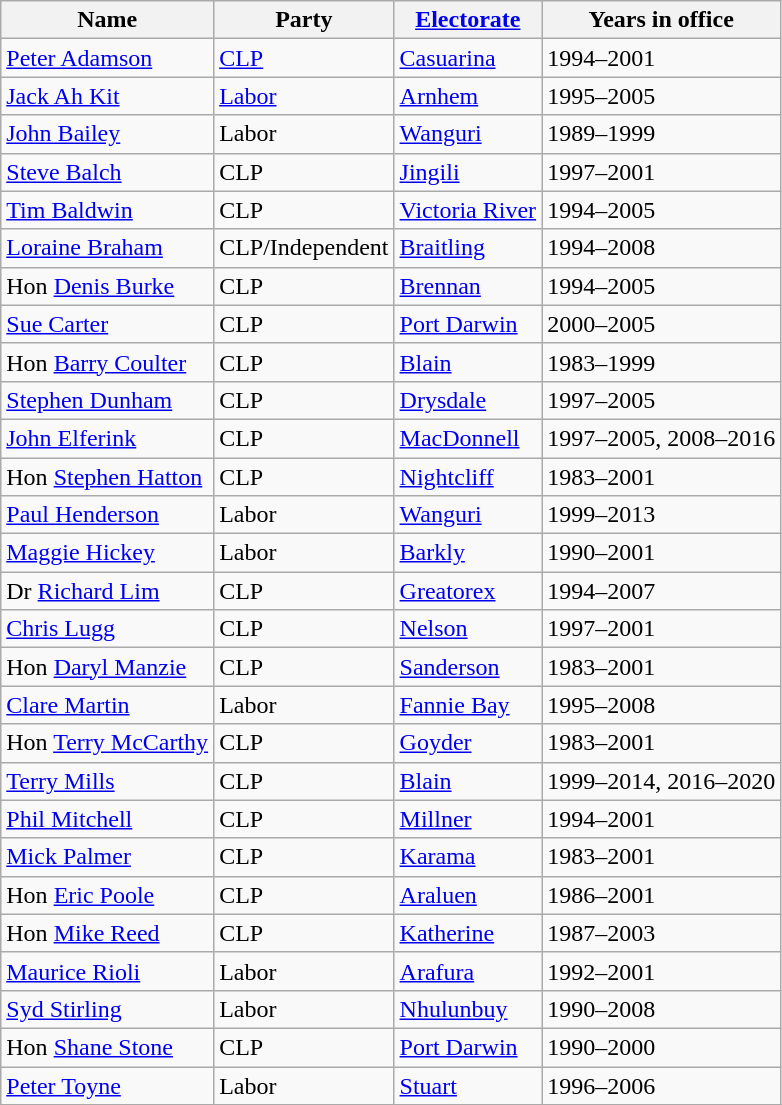<table class="wikitable sortable">
<tr>
<th>Name</th>
<th>Party</th>
<th><a href='#'>Electorate</a></th>
<th>Years in office</th>
</tr>
<tr>
<td><a href='#'>Peter Adamson</a></td>
<td><a href='#'>CLP</a></td>
<td><a href='#'>Casuarina</a></td>
<td>1994–2001</td>
</tr>
<tr>
<td><a href='#'>Jack Ah Kit</a></td>
<td><a href='#'>Labor</a></td>
<td><a href='#'>Arnhem</a></td>
<td>1995–2005</td>
</tr>
<tr>
<td><a href='#'>John Bailey</a> </td>
<td>Labor</td>
<td><a href='#'>Wanguri</a></td>
<td>1989–1999</td>
</tr>
<tr>
<td><a href='#'>Steve Balch</a></td>
<td>CLP</td>
<td><a href='#'>Jingili</a></td>
<td>1997–2001</td>
</tr>
<tr>
<td><a href='#'>Tim Baldwin</a></td>
<td>CLP</td>
<td><a href='#'>Victoria River</a></td>
<td>1994–2005</td>
</tr>
<tr>
<td><a href='#'>Loraine Braham</a></td>
<td>CLP/Independent </td>
<td><a href='#'>Braitling</a></td>
<td>1994–2008</td>
</tr>
<tr>
<td>Hon <a href='#'>Denis Burke</a></td>
<td>CLP</td>
<td><a href='#'>Brennan</a></td>
<td>1994–2005</td>
</tr>
<tr>
<td><a href='#'>Sue Carter</a> </td>
<td>CLP</td>
<td><a href='#'>Port Darwin</a></td>
<td>2000–2005</td>
</tr>
<tr>
<td>Hon <a href='#'>Barry Coulter</a> </td>
<td>CLP</td>
<td><a href='#'>Blain</a></td>
<td>1983–1999</td>
</tr>
<tr>
<td><a href='#'>Stephen Dunham</a></td>
<td>CLP</td>
<td><a href='#'>Drysdale</a></td>
<td>1997–2005</td>
</tr>
<tr>
<td><a href='#'>John Elferink</a></td>
<td>CLP</td>
<td><a href='#'>MacDonnell</a></td>
<td>1997–2005, 2008–2016</td>
</tr>
<tr>
<td>Hon <a href='#'>Stephen Hatton</a></td>
<td>CLP</td>
<td><a href='#'>Nightcliff</a></td>
<td>1983–2001</td>
</tr>
<tr>
<td><a href='#'>Paul Henderson</a> </td>
<td>Labor</td>
<td><a href='#'>Wanguri</a></td>
<td>1999–2013</td>
</tr>
<tr>
<td><a href='#'>Maggie Hickey</a></td>
<td>Labor</td>
<td><a href='#'>Barkly</a></td>
<td>1990–2001</td>
</tr>
<tr>
<td>Dr <a href='#'>Richard Lim</a></td>
<td>CLP</td>
<td><a href='#'>Greatorex</a></td>
<td>1994–2007</td>
</tr>
<tr>
<td><a href='#'>Chris Lugg</a></td>
<td>CLP</td>
<td><a href='#'>Nelson</a></td>
<td>1997–2001</td>
</tr>
<tr>
<td>Hon <a href='#'>Daryl Manzie</a></td>
<td>CLP</td>
<td><a href='#'>Sanderson</a></td>
<td>1983–2001</td>
</tr>
<tr>
<td><a href='#'>Clare Martin</a></td>
<td>Labor</td>
<td><a href='#'>Fannie Bay</a></td>
<td>1995–2008</td>
</tr>
<tr>
<td>Hon <a href='#'>Terry McCarthy</a></td>
<td>CLP</td>
<td><a href='#'>Goyder</a></td>
<td>1983–2001</td>
</tr>
<tr>
<td><a href='#'>Terry Mills</a> </td>
<td>CLP</td>
<td><a href='#'>Blain</a></td>
<td>1999–2014, 2016–2020</td>
</tr>
<tr>
<td><a href='#'>Phil Mitchell</a></td>
<td>CLP</td>
<td><a href='#'>Millner</a></td>
<td>1994–2001</td>
</tr>
<tr>
<td><a href='#'>Mick Palmer</a></td>
<td>CLP</td>
<td><a href='#'>Karama</a></td>
<td>1983–2001</td>
</tr>
<tr>
<td>Hon <a href='#'>Eric Poole</a></td>
<td>CLP</td>
<td><a href='#'>Araluen</a></td>
<td>1986–2001</td>
</tr>
<tr>
<td>Hon <a href='#'>Mike Reed</a></td>
<td>CLP</td>
<td><a href='#'>Katherine</a></td>
<td>1987–2003</td>
</tr>
<tr>
<td><a href='#'>Maurice Rioli</a></td>
<td>Labor</td>
<td><a href='#'>Arafura</a></td>
<td>1992–2001</td>
</tr>
<tr>
<td><a href='#'>Syd Stirling</a></td>
<td>Labor</td>
<td><a href='#'>Nhulunbuy</a></td>
<td>1990–2008</td>
</tr>
<tr>
<td>Hon <a href='#'>Shane Stone</a> </td>
<td>CLP</td>
<td><a href='#'>Port Darwin</a></td>
<td>1990–2000</td>
</tr>
<tr>
<td><a href='#'>Peter Toyne</a></td>
<td>Labor</td>
<td><a href='#'>Stuart</a></td>
<td>1996–2006</td>
</tr>
<tr>
</tr>
</table>
